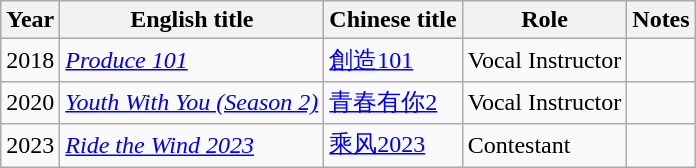<table class="wikitable">
<tr>
<th>Year</th>
<th>English title</th>
<th>Chinese title</th>
<th>Role</th>
<th>Notes</th>
</tr>
<tr>
<td>2018</td>
<td><em><a href='#'>Produce 101</a></em></td>
<td><a href='#'>創造101</a></td>
<td>Vocal Instructor</td>
<td></td>
</tr>
<tr>
<td>2020</td>
<td><em><a href='#'>Youth With You (Season 2)</a></em></td>
<td><a href='#'>青春有你2</a></td>
<td>Vocal Instructor</td>
<td></td>
</tr>
<tr>
<td>2023</td>
<td><em><a href='#'>Ride the Wind 2023</a></em></td>
<td><a href='#'>乘风2023</a></td>
<td>Contestant</td>
<td></td>
</tr>
</table>
